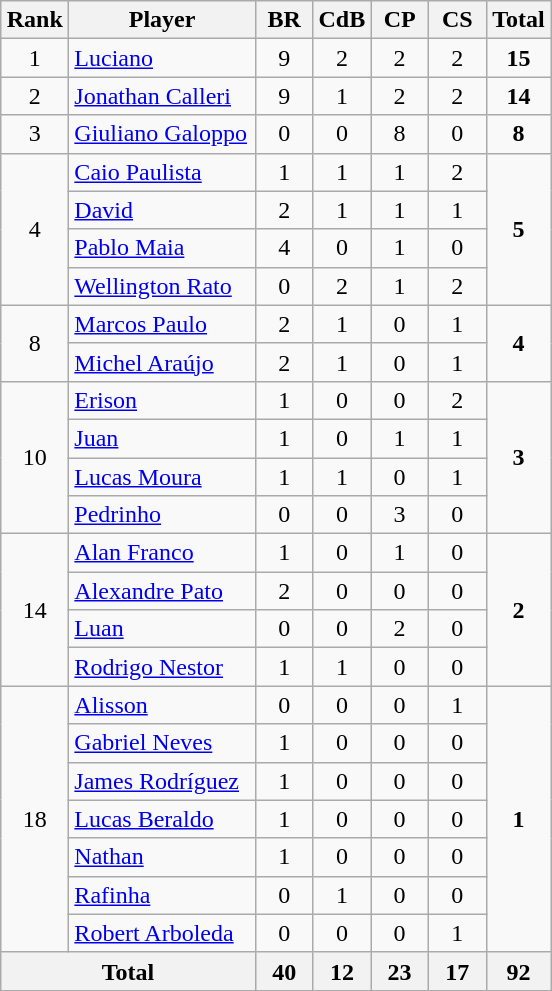<table class="wikitable sortable" style="text-align:center;">
<tr>
<th>Rank</th>
<th>Player</th>
<th width=10.5%><abbr>BR</abbr></th>
<th width=10.5%><abbr>CdB</abbr></th>
<th width=10.5%><abbr>CP</abbr></th>
<th width=10.5%><abbr>CS</abbr></th>
<th>Total</th>
</tr>
<tr>
<td>1</td>
<td align=left><a href='#'>Luciano</a></td>
<td>9</td>
<td>2</td>
<td>2</td>
<td>2</td>
<td><strong>15</strong></td>
</tr>
<tr>
<td>2</td>
<td align=left><a href='#'>Jonathan Calleri</a></td>
<td>9</td>
<td>1</td>
<td>2</td>
<td>2</td>
<td><strong>14</strong></td>
</tr>
<tr>
<td>3</td>
<td align=left><a href='#'>Giuliano Galoppo</a></td>
<td>0</td>
<td>0</td>
<td>8</td>
<td>0</td>
<td><strong>8</strong></td>
</tr>
<tr>
<td rowspan=4>4</td>
<td align=left><a href='#'>Caio Paulista</a></td>
<td>1</td>
<td>1</td>
<td>1</td>
<td>2</td>
<td rowspan=4><strong>5</strong></td>
</tr>
<tr>
<td align=left><a href='#'>David</a></td>
<td>2</td>
<td>1</td>
<td>1</td>
<td>1</td>
</tr>
<tr>
<td align=left><a href='#'>Pablo Maia</a></td>
<td>4</td>
<td>0</td>
<td>1</td>
<td>0</td>
</tr>
<tr>
<td align=left><a href='#'>Wellington Rato</a></td>
<td>0</td>
<td>2</td>
<td>1</td>
<td>2</td>
</tr>
<tr>
<td rowspan=2>8</td>
<td align=left><a href='#'>Marcos Paulo</a></td>
<td>2</td>
<td>1</td>
<td>0</td>
<td>1</td>
<td rowspan=2><strong>4</strong></td>
</tr>
<tr>
<td align=left><a href='#'>Michel Araújo</a></td>
<td>2</td>
<td>1</td>
<td>0</td>
<td>1</td>
</tr>
<tr>
<td rowspan=4>10</td>
<td align=left><a href='#'>Erison</a></td>
<td>1</td>
<td>0</td>
<td>0</td>
<td>2</td>
<td rowspan=4><strong>3</strong></td>
</tr>
<tr>
<td align=left><a href='#'>Juan</a></td>
<td>1</td>
<td>0</td>
<td>1</td>
<td>1</td>
</tr>
<tr>
<td align=left><a href='#'>Lucas Moura</a></td>
<td>1</td>
<td>1</td>
<td>0</td>
<td>1</td>
</tr>
<tr>
<td align=left><a href='#'>Pedrinho</a></td>
<td>0</td>
<td>0</td>
<td>3</td>
<td>0</td>
</tr>
<tr>
<td rowspan=4>14</td>
<td align=left><a href='#'>Alan Franco</a></td>
<td>1</td>
<td>0</td>
<td>1</td>
<td>0</td>
<td rowspan=4><strong>2</strong></td>
</tr>
<tr>
<td align=left><a href='#'>Alexandre Pato</a></td>
<td>2</td>
<td>0</td>
<td>0</td>
<td>0</td>
</tr>
<tr>
<td align=left><a href='#'>Luan</a></td>
<td>0</td>
<td>0</td>
<td>2</td>
<td>0</td>
</tr>
<tr>
<td align=left><a href='#'>Rodrigo Nestor</a></td>
<td>1</td>
<td>1</td>
<td>0</td>
<td>0</td>
</tr>
<tr>
<td rowspan=7>18</td>
<td align=left><a href='#'>Alisson</a></td>
<td>0</td>
<td>0</td>
<td>0</td>
<td>1</td>
<td rowspan=7><strong>1</strong></td>
</tr>
<tr>
<td align=left><a href='#'>Gabriel Neves</a></td>
<td>1</td>
<td>0</td>
<td>0</td>
<td>0</td>
</tr>
<tr>
<td align=left><a href='#'>James Rodríguez</a></td>
<td>1</td>
<td>0</td>
<td>0</td>
<td>0</td>
</tr>
<tr>
<td align=left><a href='#'>Lucas Beraldo</a></td>
<td>1</td>
<td>0</td>
<td>0</td>
<td>0</td>
</tr>
<tr>
<td align=left><a href='#'>Nathan</a></td>
<td>1</td>
<td>0</td>
<td>0</td>
<td>0</td>
</tr>
<tr>
<td align=left><a href='#'>Rafinha</a></td>
<td>0</td>
<td>1</td>
<td>0</td>
<td>0</td>
</tr>
<tr>
<td align=left><a href='#'>Robert Arboleda</a></td>
<td>0</td>
<td>0</td>
<td>0</td>
<td>1</td>
</tr>
<tr>
<th colspan=2>Total</th>
<th>40</th>
<th>12</th>
<th>23</th>
<th>17</th>
<th>92</th>
</tr>
</table>
